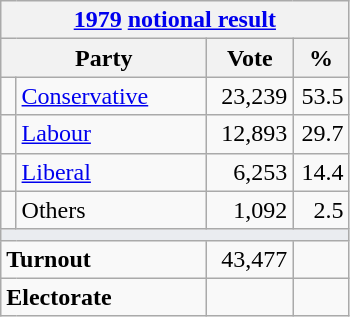<table class="wikitable">
<tr>
<th colspan="4"><a href='#'>1979</a> <a href='#'>notional result</a></th>
</tr>
<tr>
<th bgcolor="#DDDDFF" width="130px" colspan="2">Party</th>
<th bgcolor="#DDDDFF" width="50px">Vote</th>
<th bgcolor="#DDDDFF" width="30px">%</th>
</tr>
<tr>
<td></td>
<td><a href='#'>Conservative</a></td>
<td align=right>23,239</td>
<td align=right>53.5</td>
</tr>
<tr>
<td></td>
<td><a href='#'>Labour</a></td>
<td align=right>12,893</td>
<td align=right>29.7</td>
</tr>
<tr>
<td></td>
<td><a href='#'>Liberal</a></td>
<td align=right>6,253</td>
<td align=right>14.4</td>
</tr>
<tr>
<td></td>
<td>Others</td>
<td align=right>1,092</td>
<td align=right>2.5</td>
</tr>
<tr>
<td colspan="4" bgcolor="#EAECF0"></td>
</tr>
<tr>
<td colspan="2"><strong>Turnout</strong></td>
<td align=right>43,477</td>
<td align=right></td>
</tr>
<tr>
<td colspan="2"><strong>Electorate</strong></td>
<td align=right></td>
</tr>
</table>
